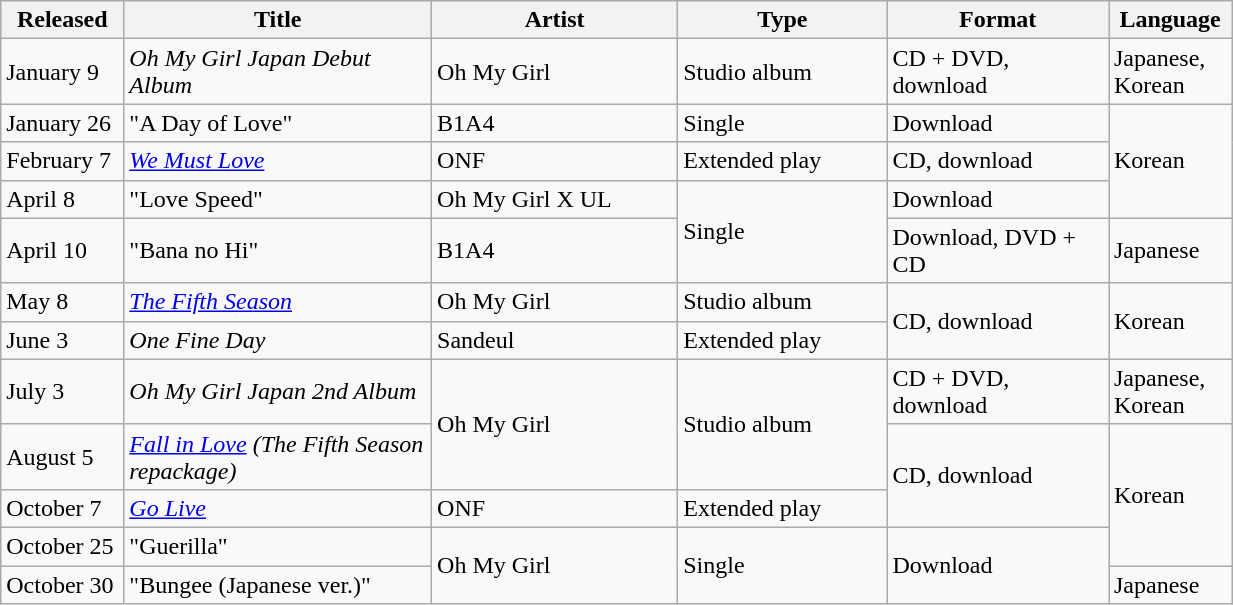<table class="wikitable sortable" align="left center" style="width:65%;">
<tr>
<th style="width:10%;">Released</th>
<th style="width:25%;">Title</th>
<th style="width:20%;">Artist</th>
<th style="width:17%;">Type</th>
<th style="width:18%;">Format</th>
<th style="width:15%;">Language</th>
</tr>
<tr>
<td>January 9</td>
<td><em>Oh My Girl Japan Debut Album</em></td>
<td>Oh My Girl</td>
<td>Studio album</td>
<td>CD + DVD, download</td>
<td>Japanese, Korean</td>
</tr>
<tr>
<td>January 26</td>
<td>"A Day of Love"</td>
<td>B1A4</td>
<td>Single</td>
<td>Download</td>
<td rowspan="3">Korean</td>
</tr>
<tr>
<td>February 7</td>
<td><em><a href='#'>We Must Love</a></em></td>
<td>ONF</td>
<td>Extended play</td>
<td>CD, download</td>
</tr>
<tr>
<td>April 8</td>
<td>"Love Speed"</td>
<td>Oh My Girl X UL</td>
<td rowspan=2">Single</td>
<td>Download</td>
</tr>
<tr>
<td>April 10</td>
<td>"Bana no Hi"</td>
<td>B1A4</td>
<td>Download, DVD + CD</td>
<td>Japanese</td>
</tr>
<tr>
<td>May 8</td>
<td><em><a href='#'>The Fifth Season</a></em></td>
<td>Oh My Girl</td>
<td>Studio album</td>
<td rowspan="2">CD, download</td>
<td rowspan="2">Korean</td>
</tr>
<tr>
<td>June 3</td>
<td><em>One Fine Day</em></td>
<td>Sandeul</td>
<td>Extended play</td>
</tr>
<tr>
<td>July 3</td>
<td><em>Oh My Girl Japan 2nd Album</em></td>
<td rowspan=2">Oh My Girl</td>
<td rowspan=2">Studio album</td>
<td>CD + DVD, download</td>
<td>Japanese, Korean</td>
</tr>
<tr>
<td>August 5</td>
<td><em><a href='#'>Fall in Love</a> (The Fifth Season repackage)</em></td>
<td rowspan="2">CD, download</td>
<td rowspan=3">Korean</td>
</tr>
<tr>
<td>October 7</td>
<td><em><a href='#'>Go Live</a></em></td>
<td>ONF</td>
<td>Extended play</td>
</tr>
<tr>
<td>October 25</td>
<td>"Guerilla"</td>
<td rowspan=2">Oh My Girl</td>
<td rowspan=2">Single</td>
<td rowspan=2">Download</td>
</tr>
<tr>
<td>October 30</td>
<td>"Bungee (Japanese ver.)"</td>
<td>Japanese</td>
</tr>
</table>
